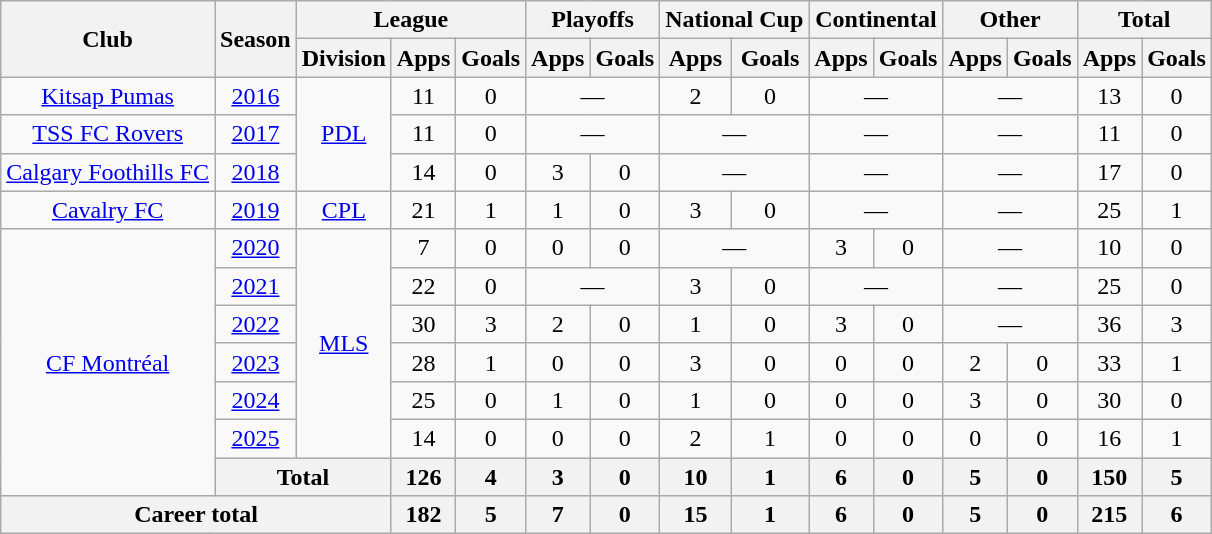<table class="wikitable" style="text-align: center;">
<tr>
<th rowspan="2">Club</th>
<th rowspan="2">Season</th>
<th colspan="3">League</th>
<th colspan="2">Playoffs</th>
<th colspan="2">National Cup</th>
<th colspan="2">Continental</th>
<th colspan="2">Other</th>
<th colspan="2">Total</th>
</tr>
<tr>
<th>Division</th>
<th>Apps</th>
<th>Goals</th>
<th>Apps</th>
<th>Goals</th>
<th>Apps</th>
<th>Goals</th>
<th>Apps</th>
<th>Goals</th>
<th>Apps</th>
<th>Goals</th>
<th>Apps</th>
<th>Goals</th>
</tr>
<tr>
<td><a href='#'>Kitsap Pumas</a></td>
<td><a href='#'>2016</a></td>
<td rowspan="3"><a href='#'>PDL</a></td>
<td>11</td>
<td>0</td>
<td colspan="2">—</td>
<td>2</td>
<td>0</td>
<td colspan="2">—</td>
<td colspan="2">—</td>
<td>13</td>
<td>0</td>
</tr>
<tr>
<td><a href='#'>TSS FC Rovers</a></td>
<td><a href='#'>2017</a></td>
<td>11</td>
<td>0</td>
<td colspan="2">—</td>
<td colspan="2">—</td>
<td colspan="2">—</td>
<td colspan="2">—</td>
<td>11</td>
<td>0</td>
</tr>
<tr>
<td><a href='#'>Calgary Foothills FC</a></td>
<td><a href='#'>2018</a></td>
<td>14</td>
<td>0</td>
<td>3</td>
<td>0</td>
<td colspan="2">—</td>
<td colspan="2">—</td>
<td colspan="2">—</td>
<td>17</td>
<td>0</td>
</tr>
<tr>
<td><a href='#'>Cavalry FC</a></td>
<td><a href='#'>2019</a></td>
<td><a href='#'>CPL</a></td>
<td>21</td>
<td>1</td>
<td>1</td>
<td>0</td>
<td>3</td>
<td>0</td>
<td colspan="2">—</td>
<td colspan="2">—</td>
<td>25</td>
<td>1</td>
</tr>
<tr>
<td rowspan="7"><a href='#'>CF Montréal</a></td>
<td><a href='#'>2020</a></td>
<td rowspan="6"><a href='#'>MLS</a></td>
<td>7</td>
<td>0</td>
<td>0</td>
<td>0</td>
<td colspan="2">—</td>
<td>3</td>
<td>0</td>
<td colspan="2">—</td>
<td>10</td>
<td>0</td>
</tr>
<tr>
<td><a href='#'>2021</a></td>
<td>22</td>
<td>0</td>
<td colspan="2">—</td>
<td>3</td>
<td>0</td>
<td colspan="2">—</td>
<td colspan="2">—</td>
<td>25</td>
<td>0</td>
</tr>
<tr>
<td><a href='#'>2022</a></td>
<td>30</td>
<td>3</td>
<td>2</td>
<td>0</td>
<td>1</td>
<td>0</td>
<td>3</td>
<td>0</td>
<td colspan="2">—</td>
<td>36</td>
<td>3</td>
</tr>
<tr>
<td><a href='#'>2023</a></td>
<td>28</td>
<td>1</td>
<td>0</td>
<td>0</td>
<td>3</td>
<td>0</td>
<td>0</td>
<td>0</td>
<td>2</td>
<td>0</td>
<td>33</td>
<td>1</td>
</tr>
<tr>
<td><a href='#'>2024</a></td>
<td>25</td>
<td>0</td>
<td>1</td>
<td>0</td>
<td>1</td>
<td>0</td>
<td>0</td>
<td>0</td>
<td>3</td>
<td>0</td>
<td>30</td>
<td>0</td>
</tr>
<tr>
<td><a href='#'>2025</a></td>
<td>14</td>
<td>0</td>
<td>0</td>
<td>0</td>
<td>2</td>
<td>1</td>
<td>0</td>
<td>0</td>
<td>0</td>
<td>0</td>
<td>16</td>
<td>1</td>
</tr>
<tr>
<th colspan="2">Total</th>
<th>126</th>
<th>4</th>
<th>3</th>
<th>0</th>
<th>10</th>
<th>1</th>
<th>6</th>
<th>0</th>
<th>5</th>
<th>0</th>
<th>150</th>
<th>5</th>
</tr>
<tr>
<th colspan="3">Career total</th>
<th>182</th>
<th>5</th>
<th>7</th>
<th>0</th>
<th>15</th>
<th>1</th>
<th>6</th>
<th>0</th>
<th>5</th>
<th>0</th>
<th>215</th>
<th>6</th>
</tr>
</table>
